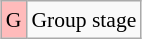<table class="wikitable" style="margin:0.5em auto; font-size:90%; line-height:1.25em; text-align:center;">
<tr>
<td style="background-color:#FFBBBB;">G</td>
<td>Group stage</td>
</tr>
</table>
